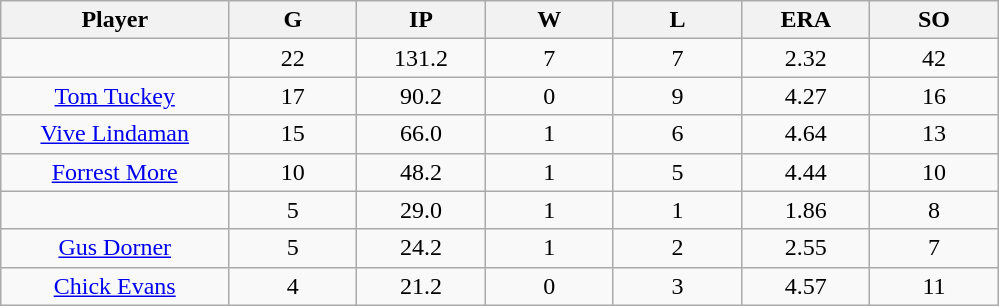<table class="wikitable sortable">
<tr>
<th bgcolor="#DDDDFF" width="16%">Player</th>
<th bgcolor="#DDDDFF" width="9%">G</th>
<th bgcolor="#DDDDFF" width="9%">IP</th>
<th bgcolor="#DDDDFF" width="9%">W</th>
<th bgcolor="#DDDDFF" width="9%">L</th>
<th bgcolor="#DDDDFF" width="9%">ERA</th>
<th bgcolor="#DDDDFF" width="9%">SO</th>
</tr>
<tr align="center">
<td></td>
<td>22</td>
<td>131.2</td>
<td>7</td>
<td>7</td>
<td>2.32</td>
<td>42</td>
</tr>
<tr align="center">
<td><a href='#'>Tom Tuckey</a></td>
<td>17</td>
<td>90.2</td>
<td>0</td>
<td>9</td>
<td>4.27</td>
<td>16</td>
</tr>
<tr align="center">
<td><a href='#'>Vive Lindaman</a></td>
<td>15</td>
<td>66.0</td>
<td>1</td>
<td>6</td>
<td>4.64</td>
<td>13</td>
</tr>
<tr align="center">
<td><a href='#'>Forrest More</a></td>
<td>10</td>
<td>48.2</td>
<td>1</td>
<td>5</td>
<td>4.44</td>
<td>10</td>
</tr>
<tr align="center">
<td></td>
<td>5</td>
<td>29.0</td>
<td>1</td>
<td>1</td>
<td>1.86</td>
<td>8</td>
</tr>
<tr align="center">
<td><a href='#'>Gus Dorner</a></td>
<td>5</td>
<td>24.2</td>
<td>1</td>
<td>2</td>
<td>2.55</td>
<td>7</td>
</tr>
<tr align="center">
<td><a href='#'>Chick Evans</a></td>
<td>4</td>
<td>21.2</td>
<td>0</td>
<td>3</td>
<td>4.57</td>
<td>11</td>
</tr>
</table>
